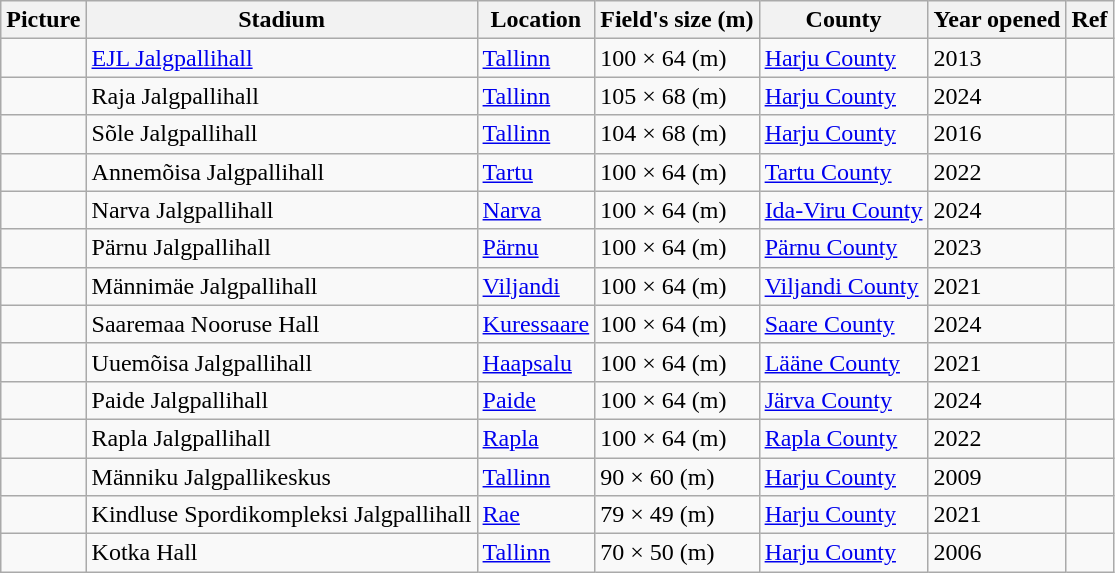<table class="wikitable sortable">
<tr>
<th>Picture</th>
<th>Stadium</th>
<th>Location</th>
<th>Field's size (m)</th>
<th>County</th>
<th>Year opened</th>
<th>Ref</th>
</tr>
<tr>
<td></td>
<td><a href='#'>EJL Jalgpallihall</a></td>
<td><a href='#'>Tallinn</a></td>
<td>100 × 64 (m)</td>
<td><a href='#'>Harju County</a></td>
<td>2013</td>
<td></td>
</tr>
<tr>
<td></td>
<td>Raja Jalgpallihall</td>
<td><a href='#'>Tallinn</a></td>
<td>105 × 68 (m)</td>
<td><a href='#'>Harju County</a></td>
<td>2024</td>
<td></td>
</tr>
<tr>
<td></td>
<td>Sõle Jalgpallihall</td>
<td><a href='#'>Tallinn</a></td>
<td>104 × 68 (m)</td>
<td><a href='#'>Harju County</a></td>
<td>2016</td>
<td></td>
</tr>
<tr>
<td></td>
<td>Annemõisa Jalgpallihall</td>
<td><a href='#'>Tartu</a></td>
<td>100 × 64 (m)</td>
<td><a href='#'>Tartu County</a></td>
<td>2022</td>
<td></td>
</tr>
<tr>
<td></td>
<td>Narva Jalgpallihall</td>
<td><a href='#'>Narva</a></td>
<td>100 × 64 (m)</td>
<td><a href='#'>Ida-Viru County</a></td>
<td>2024</td>
<td></td>
</tr>
<tr>
<td></td>
<td>Pärnu Jalgpallihall</td>
<td><a href='#'>Pärnu</a></td>
<td>100 × 64 (m)</td>
<td><a href='#'>Pärnu County</a></td>
<td>2023</td>
<td></td>
</tr>
<tr>
<td></td>
<td>Männimäe Jalgpallihall</td>
<td><a href='#'>Viljandi</a></td>
<td>100 × 64 (m)</td>
<td><a href='#'>Viljandi County</a></td>
<td>2021</td>
<td></td>
</tr>
<tr>
<td></td>
<td>Saaremaa Nooruse Hall</td>
<td><a href='#'>Kuressaare</a></td>
<td>100 × 64 (m)</td>
<td><a href='#'>Saare County</a></td>
<td>2024</td>
<td></td>
</tr>
<tr>
<td></td>
<td>Uuemõisa Jalgpallihall</td>
<td><a href='#'>Haapsalu</a></td>
<td>100 × 64 (m)</td>
<td><a href='#'>Lääne County</a></td>
<td>2021</td>
<td></td>
</tr>
<tr>
<td></td>
<td>Paide Jalgpallihall</td>
<td><a href='#'>Paide</a></td>
<td>100 × 64 (m)</td>
<td><a href='#'>Järva County</a></td>
<td>2024</td>
<td></td>
</tr>
<tr>
<td></td>
<td>Rapla Jalgpallihall</td>
<td><a href='#'>Rapla</a></td>
<td>100 × 64 (m)</td>
<td><a href='#'>Rapla County</a></td>
<td>2022</td>
<td></td>
</tr>
<tr>
<td></td>
<td>Männiku Jalgpallikeskus</td>
<td><a href='#'>Tallinn</a></td>
<td>90 × 60 (m)</td>
<td><a href='#'>Harju County</a></td>
<td>2009</td>
<td></td>
</tr>
<tr>
<td></td>
<td>Kindluse Spordikompleksi Jalgpallihall</td>
<td><a href='#'>Rae</a></td>
<td>79 × 49 (m)</td>
<td><a href='#'>Harju County</a></td>
<td>2021</td>
<td></td>
</tr>
<tr>
<td></td>
<td>Kotka Hall</td>
<td><a href='#'>Tallinn</a></td>
<td>70 × 50 (m)</td>
<td><a href='#'>Harju County</a></td>
<td>2006</td>
<td></td>
</tr>
</table>
